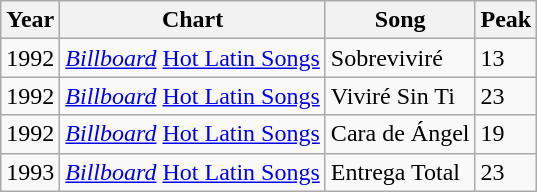<table class="wikitable">
<tr>
<th>Year</th>
<th>Chart</th>
<th>Song</th>
<th>Peak</th>
</tr>
<tr>
<td>1992</td>
<td><em><a href='#'>Billboard</a></em> <a href='#'>Hot Latin Songs</a></td>
<td>Sobreviviré</td>
<td>13</td>
</tr>
<tr>
<td>1992</td>
<td><em><a href='#'>Billboard</a></em> <a href='#'>Hot Latin Songs</a></td>
<td>Viviré Sin Ti</td>
<td>23</td>
</tr>
<tr>
<td>1992</td>
<td><em><a href='#'>Billboard</a></em> <a href='#'>Hot Latin Songs</a></td>
<td>Cara de Ángel</td>
<td>19</td>
</tr>
<tr>
<td>1993</td>
<td><em><a href='#'>Billboard</a></em> <a href='#'>Hot Latin Songs</a></td>
<td>Entrega Total</td>
<td>23</td>
</tr>
</table>
